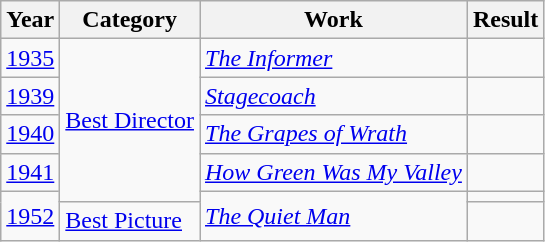<table class="wikitable">
<tr>
<th>Year</th>
<th>Category</th>
<th>Work</th>
<th>Result</th>
</tr>
<tr>
<td><a href='#'>1935</a></td>
<td rowspan="5"><a href='#'>Best Director</a></td>
<td><em><a href='#'>The Informer</a></em></td>
<td></td>
</tr>
<tr>
<td><a href='#'>1939</a></td>
<td><em><a href='#'>Stagecoach</a></em></td>
<td></td>
</tr>
<tr>
<td><a href='#'>1940</a></td>
<td><em><a href='#'>The Grapes of Wrath</a></em></td>
<td></td>
</tr>
<tr>
<td><a href='#'>1941</a></td>
<td><em><a href='#'>How Green Was My Valley</a></em></td>
<td></td>
</tr>
<tr>
<td rowspan="2"><a href='#'>1952</a></td>
<td rowspan="2"><em><a href='#'>The Quiet Man</a></em></td>
<td></td>
</tr>
<tr>
<td><a href='#'>Best Picture</a></td>
<td></td>
</tr>
</table>
